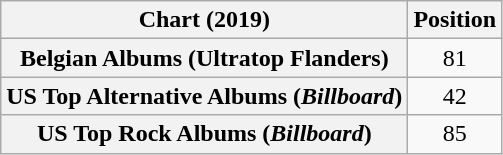<table class="wikitable plainrowheaders" style="text-align:center">
<tr>
<th scope="col">Chart (2019)</th>
<th scope="col">Position</th>
</tr>
<tr>
<th scope="row">Belgian Albums (Ultratop Flanders)</th>
<td>81</td>
</tr>
<tr>
<th scope="row">US Top Alternative Albums (<em>Billboard</em>)</th>
<td>42</td>
</tr>
<tr>
<th scope="row">US Top Rock Albums (<em>Billboard</em>)</th>
<td>85</td>
</tr>
</table>
